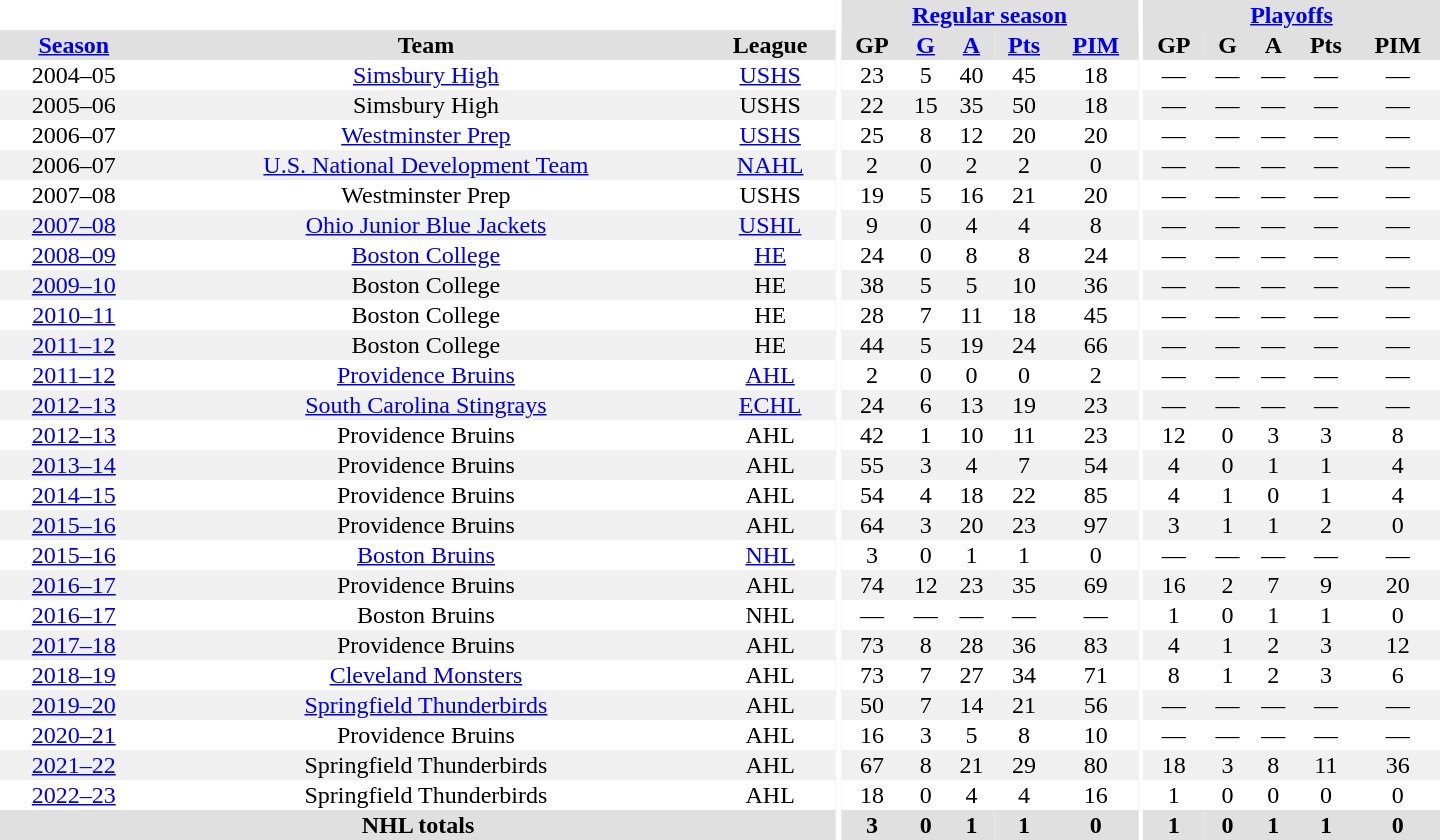<table border="0" cellpadding="1" cellspacing="0" style="text-align:center; width:60em">
<tr bgcolor="#e0e0e0">
<th colspan="3" bgcolor="#ffffff"></th>
<th rowspan="99" bgcolor="#ffffff"></th>
<th colspan="5"><a href='#'>Regular season</a></th>
<th rowspan="99" bgcolor="#ffffff"></th>
<th colspan="5"><a href='#'>Playoffs</a></th>
</tr>
<tr bgcolor="#e0e0e0">
<th><a href='#'>Season</a></th>
<th>Team</th>
<th>League</th>
<th>GP</th>
<th><a href='#'>G</a></th>
<th><a href='#'>A</a></th>
<th><a href='#'>Pts</a></th>
<th><a href='#'>PIM</a></th>
<th>GP</th>
<th>G</th>
<th>A</th>
<th>Pts</th>
<th>PIM</th>
</tr>
<tr>
<td>2004–05</td>
<td><a href='#'>Simsbury High</a></td>
<td><a href='#'>USHS</a></td>
<td>23</td>
<td>5</td>
<td>40</td>
<td>45</td>
<td>18</td>
<td>—</td>
<td>—</td>
<td>—</td>
<td>—</td>
<td>—</td>
</tr>
<tr bgcolor="#f0f0f0">
<td>2005–06</td>
<td>Simsbury High</td>
<td>USHS</td>
<td>22</td>
<td>15</td>
<td>35</td>
<td>50</td>
<td>18</td>
<td>—</td>
<td>—</td>
<td>—</td>
<td>—</td>
<td>—</td>
</tr>
<tr>
<td>2006–07</td>
<td><a href='#'>Westminster Prep</a></td>
<td><a href='#'>USHS</a></td>
<td>25</td>
<td>8</td>
<td>12</td>
<td>20</td>
<td>20</td>
<td>—</td>
<td>—</td>
<td>—</td>
<td>—</td>
<td>—</td>
</tr>
<tr bgcolor="#f0f0f0">
<td>2006–07</td>
<td><a href='#'>U.S. National Development Team</a></td>
<td><a href='#'>NAHL</a></td>
<td>2</td>
<td>0</td>
<td>2</td>
<td>2</td>
<td>0</td>
<td>—</td>
<td>—</td>
<td>—</td>
<td>—</td>
<td>—</td>
</tr>
<tr>
<td>2007–08</td>
<td>Westminster Prep</td>
<td>USHS</td>
<td>19</td>
<td>5</td>
<td>16</td>
<td>21</td>
<td>20</td>
<td>—</td>
<td>—</td>
<td>—</td>
<td>—</td>
<td>—</td>
</tr>
<tr bgcolor="#f0f0f0">
<td><a href='#'>2007–08</a></td>
<td><a href='#'>Ohio Junior Blue Jackets</a></td>
<td><a href='#'>USHL</a></td>
<td>9</td>
<td>0</td>
<td>4</td>
<td>4</td>
<td>8</td>
<td>—</td>
<td>—</td>
<td>—</td>
<td>—</td>
<td>—</td>
</tr>
<tr>
<td><a href='#'>2008–09</a></td>
<td><a href='#'>Boston College</a></td>
<td><a href='#'>HE</a></td>
<td>24</td>
<td>0</td>
<td>8</td>
<td>8</td>
<td>24</td>
<td>—</td>
<td>—</td>
<td>—</td>
<td>—</td>
<td>—</td>
</tr>
<tr bgcolor="#f0f0f0">
<td><a href='#'>2009–10</a></td>
<td>Boston College</td>
<td>HE</td>
<td>38</td>
<td>5</td>
<td>5</td>
<td>10</td>
<td>36</td>
<td>—</td>
<td>—</td>
<td>—</td>
<td>—</td>
<td>—</td>
</tr>
<tr>
<td><a href='#'>2010–11</a></td>
<td>Boston College</td>
<td>HE</td>
<td>28</td>
<td>7</td>
<td>11</td>
<td>18</td>
<td>45</td>
<td>—</td>
<td>—</td>
<td>—</td>
<td>—</td>
<td>—</td>
</tr>
<tr bgcolor="#f0f0f0">
<td><a href='#'>2011–12</a></td>
<td>Boston College</td>
<td>HE</td>
<td>44</td>
<td>5</td>
<td>19</td>
<td>24</td>
<td>66</td>
<td>—</td>
<td>—</td>
<td>—</td>
<td>—</td>
<td>—</td>
</tr>
<tr>
<td><a href='#'>2011–12</a></td>
<td><a href='#'>Providence Bruins</a></td>
<td><a href='#'>AHL</a></td>
<td>2</td>
<td>0</td>
<td>0</td>
<td>0</td>
<td>2</td>
<td>—</td>
<td>—</td>
<td>—</td>
<td>—</td>
<td>—</td>
</tr>
<tr bgcolor="#f0f0f0">
<td><a href='#'>2012–13</a></td>
<td><a href='#'>South Carolina Stingrays</a></td>
<td><a href='#'>ECHL</a></td>
<td>24</td>
<td>6</td>
<td>13</td>
<td>19</td>
<td>23</td>
<td>—</td>
<td>—</td>
<td>—</td>
<td>—</td>
<td>—</td>
</tr>
<tr>
<td><a href='#'>2012–13</a></td>
<td>Providence Bruins</td>
<td>AHL</td>
<td>42</td>
<td>1</td>
<td>10</td>
<td>11</td>
<td>23</td>
<td>12</td>
<td>0</td>
<td>3</td>
<td>3</td>
<td>8</td>
</tr>
<tr bgcolor="#f0f0f0">
<td><a href='#'>2013–14</a></td>
<td>Providence Bruins</td>
<td>AHL</td>
<td>55</td>
<td>3</td>
<td>4</td>
<td>7</td>
<td>54</td>
<td>4</td>
<td>0</td>
<td>1</td>
<td>1</td>
<td>4</td>
</tr>
<tr>
<td><a href='#'>2014–15</a></td>
<td>Providence Bruins</td>
<td>AHL</td>
<td>54</td>
<td>4</td>
<td>18</td>
<td>22</td>
<td>85</td>
<td>4</td>
<td>1</td>
<td>0</td>
<td>1</td>
<td>4</td>
</tr>
<tr bgcolor="#f0f0f0">
<td><a href='#'>2015–16</a></td>
<td>Providence Bruins</td>
<td>AHL</td>
<td>64</td>
<td>3</td>
<td>20</td>
<td>23</td>
<td>97</td>
<td>3</td>
<td>1</td>
<td>1</td>
<td>2</td>
<td>0</td>
</tr>
<tr>
<td><a href='#'>2015–16</a></td>
<td><a href='#'>Boston Bruins</a></td>
<td><a href='#'>NHL</a></td>
<td>3</td>
<td>0</td>
<td>1</td>
<td>1</td>
<td>0</td>
<td>—</td>
<td>—</td>
<td>—</td>
<td>—</td>
<td>—</td>
</tr>
<tr bgcolor="#f0f0f0">
<td><a href='#'>2016–17</a></td>
<td>Providence Bruins</td>
<td>AHL</td>
<td>74</td>
<td>12</td>
<td>23</td>
<td>35</td>
<td>69</td>
<td>16</td>
<td>2</td>
<td>7</td>
<td>9</td>
<td>20</td>
</tr>
<tr>
<td><a href='#'>2016–17</a></td>
<td>Boston Bruins</td>
<td>NHL</td>
<td>—</td>
<td>—</td>
<td>—</td>
<td>—</td>
<td>—</td>
<td>1</td>
<td>0</td>
<td>1</td>
<td>1</td>
<td>0</td>
</tr>
<tr bgcolor="#f0f0f0">
<td><a href='#'>2017–18</a></td>
<td>Providence Bruins</td>
<td>AHL</td>
<td>73</td>
<td>8</td>
<td>28</td>
<td>36</td>
<td>83</td>
<td>4</td>
<td>1</td>
<td>2</td>
<td>3</td>
<td>12</td>
</tr>
<tr>
<td><a href='#'>2018–19</a></td>
<td><a href='#'>Cleveland Monsters</a></td>
<td>AHL</td>
<td>73</td>
<td>7</td>
<td>27</td>
<td>34</td>
<td>71</td>
<td>8</td>
<td>1</td>
<td>2</td>
<td>3</td>
<td>6</td>
</tr>
<tr bgcolor="#f0f0f0">
<td><a href='#'>2019–20</a></td>
<td><a href='#'>Springfield Thunderbirds</a></td>
<td>AHL</td>
<td>50</td>
<td>7</td>
<td>14</td>
<td>21</td>
<td>56</td>
<td>—</td>
<td>—</td>
<td>—</td>
<td>—</td>
<td>—</td>
</tr>
<tr>
<td><a href='#'>2020–21</a></td>
<td>Providence Bruins</td>
<td>AHL</td>
<td>16</td>
<td>3</td>
<td>5</td>
<td>8</td>
<td>10</td>
<td>—</td>
<td>—</td>
<td>—</td>
<td>—</td>
<td>—</td>
</tr>
<tr bgcolor="#f0f0f0">
<td><a href='#'>2021–22</a></td>
<td>Springfield Thunderbirds</td>
<td>AHL</td>
<td>67</td>
<td>8</td>
<td>21</td>
<td>29</td>
<td>80</td>
<td>18</td>
<td>3</td>
<td>8</td>
<td>11</td>
<td>36</td>
</tr>
<tr>
<td><a href='#'>2022–23</a></td>
<td>Springfield Thunderbirds</td>
<td>AHL</td>
<td>18</td>
<td>0</td>
<td>4</td>
<td>4</td>
<td>16</td>
<td>1</td>
<td>0</td>
<td>0</td>
<td>0</td>
<td>0</td>
</tr>
<tr bgcolor="#e0e0e0">
<th colspan="3">NHL totals</th>
<th>3</th>
<th>0</th>
<th>1</th>
<th>1</th>
<th>0</th>
<th>1</th>
<th>0</th>
<th>1</th>
<th>1</th>
<th>0</th>
</tr>
</table>
